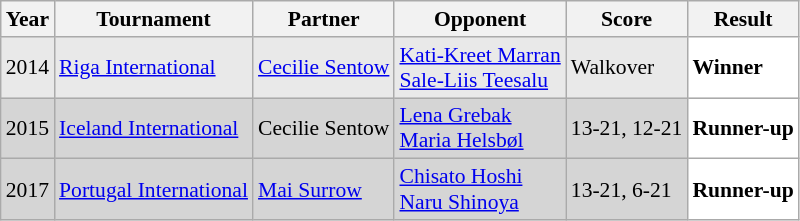<table class="sortable wikitable" style="font-size: 90%;">
<tr>
<th>Year</th>
<th>Tournament</th>
<th>Partner</th>
<th>Opponent</th>
<th>Score</th>
<th>Result</th>
</tr>
<tr style="background:#E9E9E9">
<td align="center">2014</td>
<td align="left"><a href='#'>Riga International</a></td>
<td align="left"> <a href='#'>Cecilie Sentow</a></td>
<td align="left"> <a href='#'>Kati-Kreet Marran</a><br> <a href='#'>Sale-Liis Teesalu</a></td>
<td align="left">Walkover</td>
<td style="text-align:left; background:white"> <strong>Winner</strong></td>
</tr>
<tr style="background:#D5D5D5">
<td align="center">2015</td>
<td align="left"><a href='#'>Iceland International</a></td>
<td align="left"> Cecilie Sentow</td>
<td align="left"> <a href='#'>Lena Grebak</a><br> <a href='#'>Maria Helsbøl</a></td>
<td align="left">13-21, 12-21</td>
<td style="text-align:left; background:white"> <strong>Runner-up</strong></td>
</tr>
<tr style="background:#D5D5D5">
<td align="center">2017</td>
<td align="left"><a href='#'>Portugal International</a></td>
<td align="left"> <a href='#'>Mai Surrow</a></td>
<td align="left"> <a href='#'>Chisato Hoshi</a><br> <a href='#'>Naru Shinoya</a></td>
<td align="left">13-21, 6-21</td>
<td style="text-align:left; background:white"> <strong>Runner-up</strong></td>
</tr>
</table>
